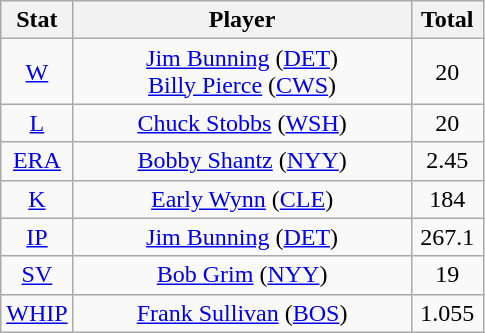<table class="wikitable" style="text-align:center;">
<tr>
<th style="width:15%;">Stat</th>
<th>Player</th>
<th style="width:15%;">Total</th>
</tr>
<tr>
<td><a href='#'>W</a></td>
<td><a href='#'>Jim Bunning</a> (<a href='#'>DET</a>)<br><a href='#'>Billy Pierce</a> (<a href='#'>CWS</a>)</td>
<td>20</td>
</tr>
<tr>
<td><a href='#'>L</a></td>
<td><a href='#'>Chuck Stobbs</a> (<a href='#'>WSH</a>)</td>
<td>20</td>
</tr>
<tr>
<td><a href='#'>ERA</a></td>
<td><a href='#'>Bobby Shantz</a> (<a href='#'>NYY</a>)</td>
<td>2.45</td>
</tr>
<tr>
<td><a href='#'>K</a></td>
<td><a href='#'>Early Wynn</a> (<a href='#'>CLE</a>)</td>
<td>184</td>
</tr>
<tr>
<td><a href='#'>IP</a></td>
<td><a href='#'>Jim Bunning</a> (<a href='#'>DET</a>)</td>
<td>267.1</td>
</tr>
<tr>
<td><a href='#'>SV</a></td>
<td><a href='#'>Bob Grim</a> (<a href='#'>NYY</a>)</td>
<td>19</td>
</tr>
<tr>
<td><a href='#'>WHIP</a></td>
<td><a href='#'>Frank Sullivan</a> (<a href='#'>BOS</a>)</td>
<td>1.055</td>
</tr>
</table>
